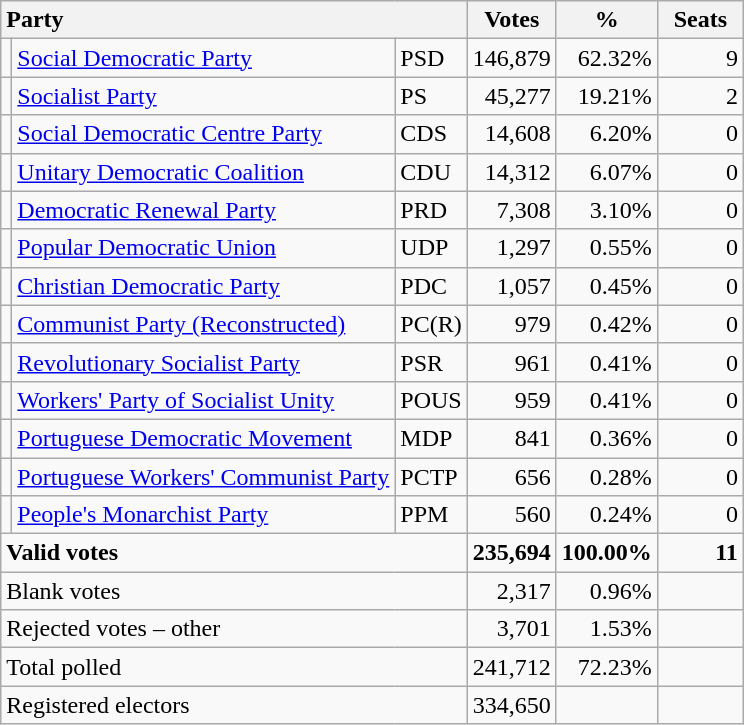<table class="wikitable" border="1" style="text-align:right;">
<tr>
<th style="text-align:left;" colspan=3>Party</th>
<th align=center width="50">Votes</th>
<th align=center width="50">%</th>
<th align=center width="50">Seats</th>
</tr>
<tr>
<td></td>
<td align=left><a href='#'>Social Democratic Party</a></td>
<td align=left>PSD</td>
<td>146,879</td>
<td>62.32%</td>
<td>9</td>
</tr>
<tr>
<td></td>
<td align=left><a href='#'>Socialist Party</a></td>
<td align=left>PS</td>
<td>45,277</td>
<td>19.21%</td>
<td>2</td>
</tr>
<tr>
<td></td>
<td align=left style="white-space: nowrap;"><a href='#'>Social Democratic Centre Party</a></td>
<td align=left>CDS</td>
<td>14,608</td>
<td>6.20%</td>
<td>0</td>
</tr>
<tr>
<td></td>
<td align=left style="white-space: nowrap;"><a href='#'>Unitary Democratic Coalition</a></td>
<td align=left>CDU</td>
<td>14,312</td>
<td>6.07%</td>
<td>0</td>
</tr>
<tr>
<td></td>
<td align=left><a href='#'>Democratic Renewal Party</a></td>
<td align=left>PRD</td>
<td>7,308</td>
<td>3.10%</td>
<td>0</td>
</tr>
<tr>
<td></td>
<td align=left><a href='#'>Popular Democratic Union</a></td>
<td align=left>UDP</td>
<td>1,297</td>
<td>0.55%</td>
<td>0</td>
</tr>
<tr>
<td></td>
<td align=left style="white-space: nowrap;"><a href='#'>Christian Democratic Party</a></td>
<td align=left>PDC</td>
<td>1,057</td>
<td>0.45%</td>
<td>0</td>
</tr>
<tr>
<td></td>
<td align=left><a href='#'>Communist Party (Reconstructed)</a></td>
<td align=left>PC(R)</td>
<td>979</td>
<td>0.42%</td>
<td>0</td>
</tr>
<tr>
<td></td>
<td align=left><a href='#'>Revolutionary Socialist Party</a></td>
<td align=left>PSR</td>
<td>961</td>
<td>0.41%</td>
<td>0</td>
</tr>
<tr>
<td></td>
<td align=left><a href='#'>Workers' Party of Socialist Unity</a></td>
<td align=left>POUS</td>
<td>959</td>
<td>0.41%</td>
<td>0</td>
</tr>
<tr>
<td></td>
<td align=left><a href='#'>Portuguese Democratic Movement</a></td>
<td align=left>MDP</td>
<td>841</td>
<td>0.36%</td>
<td>0</td>
</tr>
<tr>
<td></td>
<td align=left><a href='#'>Portuguese Workers' Communist Party</a></td>
<td align=left>PCTP</td>
<td>656</td>
<td>0.28%</td>
<td>0</td>
</tr>
<tr>
<td></td>
<td align=left><a href='#'>People's Monarchist Party</a></td>
<td align=left>PPM</td>
<td>560</td>
<td>0.24%</td>
<td>0</td>
</tr>
<tr style="font-weight:bold">
<td align=left colspan=3>Valid votes</td>
<td>235,694</td>
<td>100.00%</td>
<td>11</td>
</tr>
<tr>
<td align=left colspan=3>Blank votes</td>
<td>2,317</td>
<td>0.96%</td>
<td></td>
</tr>
<tr>
<td align=left colspan=3>Rejected votes – other</td>
<td>3,701</td>
<td>1.53%</td>
<td></td>
</tr>
<tr>
<td align=left colspan=3>Total polled</td>
<td>241,712</td>
<td>72.23%</td>
<td></td>
</tr>
<tr>
<td align=left colspan=3>Registered electors</td>
<td>334,650</td>
<td></td>
<td></td>
</tr>
</table>
